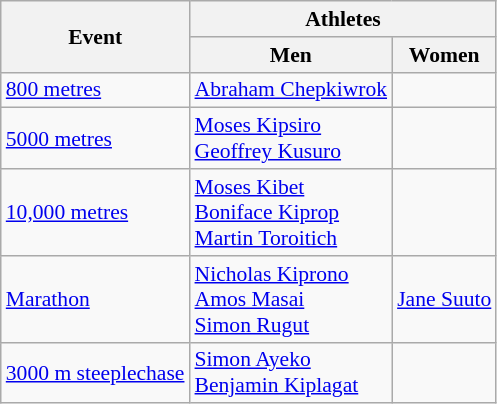<table class=wikitable style="font-size:90%">
<tr>
<th rowspan=2>Event</th>
<th colspan=2>Athletes</th>
</tr>
<tr>
<th>Men</th>
<th>Women</th>
</tr>
<tr>
<td><a href='#'>800 metres</a></td>
<td><a href='#'>Abraham Chepkiwrok</a></td>
<td></td>
</tr>
<tr>
<td><a href='#'>5000 metres</a></td>
<td><a href='#'>Moses Kipsiro</a><br><a href='#'>Geoffrey Kusuro</a></td>
<td></td>
</tr>
<tr>
<td><a href='#'>10,000 metres</a></td>
<td><a href='#'>Moses Kibet</a><br><a href='#'>Boniface Kiprop</a><br><a href='#'>Martin Toroitich</a></td>
<td></td>
</tr>
<tr>
<td><a href='#'>Marathon</a></td>
<td><a href='#'>Nicholas Kiprono</a><br><a href='#'>Amos Masai</a><br><a href='#'>Simon Rugut</a></td>
<td><a href='#'>Jane Suuto</a></td>
</tr>
<tr>
<td><a href='#'>3000 m steeplechase</a></td>
<td><a href='#'>Simon Ayeko</a><br><a href='#'>Benjamin Kiplagat</a></td>
<td></td>
</tr>
</table>
